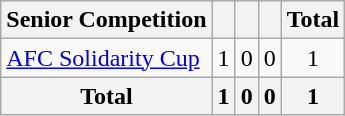<table class="wikitable" style="text-align: center;">
<tr>
<th>Senior Competition</th>
<th></th>
<th></th>
<th></th>
<th>Total</th>
</tr>
<tr>
<td align=left><a href='#'>AFC Solidarity Cup</a></td>
<td>1</td>
<td>0</td>
<td>0</td>
<td>1</td>
</tr>
<tr>
<th>Total</th>
<th>1</th>
<th>0</th>
<th>0</th>
<th>1</th>
</tr>
</table>
